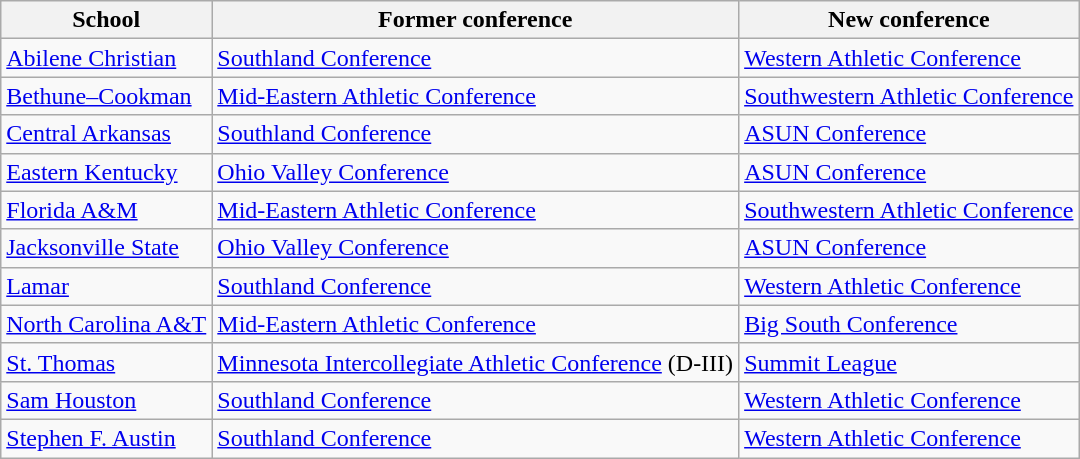<table class="wikitable source">
<tr>
<th>School</th>
<th>Former conference</th>
<th>New conference</th>
</tr>
<tr>
<td><a href='#'>Abilene Christian</a></td>
<td><a href='#'>Southland Conference</a></td>
<td><a href='#'>Western Athletic Conference</a></td>
</tr>
<tr>
<td><a href='#'>Bethune–Cookman</a></td>
<td><a href='#'>Mid-Eastern Athletic Conference</a></td>
<td><a href='#'>Southwestern Athletic Conference</a></td>
</tr>
<tr>
<td><a href='#'>Central Arkansas</a></td>
<td><a href='#'>Southland Conference</a></td>
<td><a href='#'>ASUN Conference</a></td>
</tr>
<tr>
<td><a href='#'>Eastern Kentucky</a></td>
<td><a href='#'>Ohio Valley Conference</a></td>
<td><a href='#'>ASUN Conference</a></td>
</tr>
<tr>
<td><a href='#'>Florida A&M</a></td>
<td><a href='#'>Mid-Eastern Athletic Conference</a></td>
<td><a href='#'>Southwestern Athletic Conference</a></td>
</tr>
<tr>
<td><a href='#'>Jacksonville State</a></td>
<td><a href='#'>Ohio Valley Conference</a></td>
<td><a href='#'>ASUN Conference</a></td>
</tr>
<tr>
<td><a href='#'>Lamar</a></td>
<td><a href='#'>Southland Conference</a></td>
<td><a href='#'>Western Athletic Conference</a></td>
</tr>
<tr>
<td><a href='#'>North Carolina A&T</a></td>
<td><a href='#'>Mid-Eastern Athletic Conference</a></td>
<td><a href='#'>Big South Conference</a></td>
</tr>
<tr>
<td><a href='#'>St. Thomas</a></td>
<td><a href='#'>Minnesota Intercollegiate Athletic Conference</a> (D-III)</td>
<td><a href='#'>Summit League</a></td>
</tr>
<tr>
<td><a href='#'>Sam Houston</a></td>
<td><a href='#'>Southland Conference</a></td>
<td><a href='#'>Western Athletic Conference</a></td>
</tr>
<tr>
<td><a href='#'>Stephen F. Austin</a></td>
<td><a href='#'>Southland Conference</a></td>
<td><a href='#'>Western Athletic Conference</a></td>
</tr>
</table>
